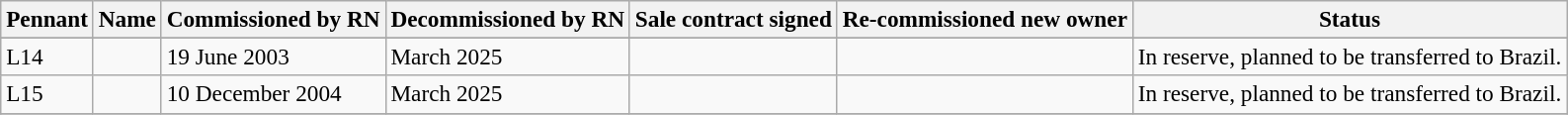<table class="wikitable" style="font-size:97%;">
<tr valign=top>
<th>Pennant</th>
<th>Name</th>
<th>Commissioned by RN</th>
<th>Decommissioned by RN</th>
<th>Sale contract signed</th>
<th>Re-commissioned new owner</th>
<th>Status</th>
</tr>
<tr>
</tr>
<tr valign=top>
<td>L14</td>
<td></td>
<td>19 June 2003</td>
<td>March 2025</td>
<td></td>
<td></td>
<td>In reserve, planned to be transferred to Brazil.</td>
</tr>
<tr valign=top>
<td>L15</td>
<td></td>
<td>10 December 2004</td>
<td>March 2025</td>
<td></td>
<td></td>
<td>In reserve, planned to be transferred to Brazil.</td>
</tr>
<tr>
</tr>
</table>
